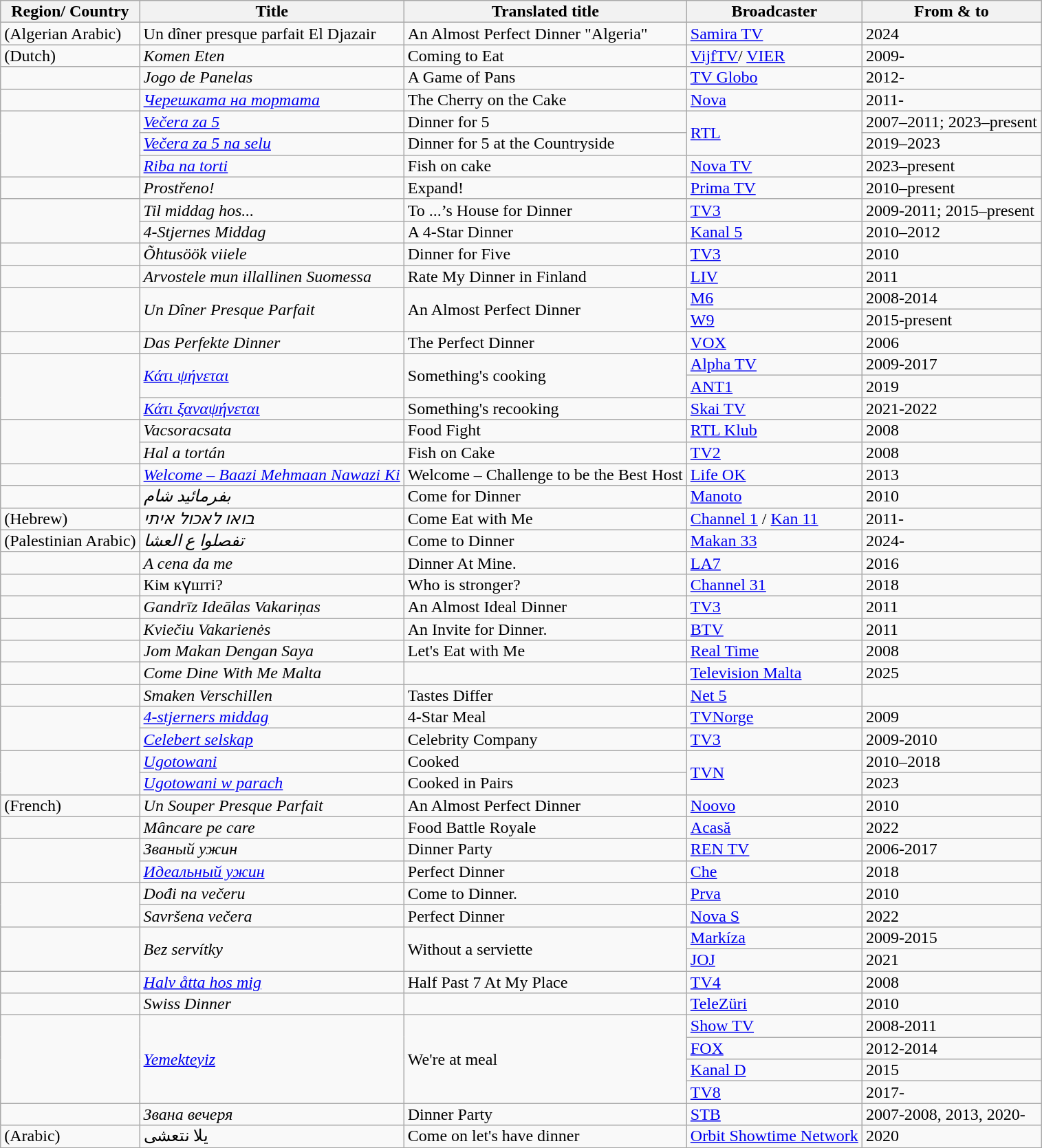<table class="sortable wikitable" style="line-height:14px">
<tr>
<th>Region/ Country</th>
<th>Title</th>
<th>Translated title</th>
<th>Broadcaster</th>
<th>From & to</th>
</tr>
<tr>
<td> (Algerian Arabic)</td>
<td>Un dîner presque parfait El Djazair</td>
<td>An Almost Perfect Dinner "Algeria"</td>
<td><a href='#'>Samira TV</a></td>
<td>2024</td>
</tr>
<tr>
<td> (Dutch)</td>
<td><em>Komen Eten</em></td>
<td>Coming to Eat</td>
<td><a href='#'>VijfTV</a>/ <a href='#'>VIER</a></td>
<td>2009-</td>
</tr>
<tr>
<td></td>
<td><em>Jogo de Panelas</em></td>
<td>A Game of Pans</td>
<td><a href='#'>TV Globo</a></td>
<td>2012-</td>
</tr>
<tr>
<td></td>
<td><em><a href='#'>Черешката на тортата</a></em><br></td>
<td>The Cherry on the Cake</td>
<td><a href='#'>Nova</a></td>
<td>2011-</td>
</tr>
<tr>
<td rowspan=3></td>
<td><em><a href='#'>Večera za 5</a></em></td>
<td>Dinner for 5</td>
<td rowspan=2><a href='#'>RTL</a></td>
<td>2007–2011; 2023–present</td>
</tr>
<tr>
<td><em><a href='#'>Večera za 5 na selu</a></em></td>
<td>Dinner for 5 at the Countryside</td>
<td>2019–2023</td>
</tr>
<tr>
<td><em><a href='#'>Riba na torti</a></em></td>
<td>Fish on cake</td>
<td><a href='#'>Nova TV</a></td>
<td>2023–present</td>
</tr>
<tr>
<td></td>
<td><em>Prostřeno!</em></td>
<td>Expand!</td>
<td><a href='#'>Prima TV</a></td>
<td>2010–present</td>
</tr>
<tr>
<td rowspan=2></td>
<td><em>Til middag hos...</em></td>
<td>To ...’s House for Dinner</td>
<td><a href='#'>TV3</a></td>
<td>2009-2011; 2015–present</td>
</tr>
<tr>
<td><em>4-Stjernes Middag</em></td>
<td>A 4-Star Dinner</td>
<td><a href='#'>Kanal 5</a></td>
<td>2010–2012</td>
</tr>
<tr>
<td></td>
<td><em>Õhtusöök viiele</em></td>
<td>Dinner for Five</td>
<td><a href='#'>TV3</a></td>
<td>2010</td>
</tr>
<tr>
<td></td>
<td><em>Arvostele mun illallinen Suomessa</em></td>
<td>Rate My Dinner in Finland</td>
<td><a href='#'>LIV</a></td>
<td>2011</td>
</tr>
<tr>
<td rowspan=2></td>
<td rowspan=2><em>Un Dîner Presque Parfait</em></td>
<td rowspan=2>An Almost Perfect Dinner</td>
<td><a href='#'>M6</a></td>
<td>2008-2014</td>
</tr>
<tr>
<td><a href='#'>W9</a></td>
<td>2015-present</td>
</tr>
<tr>
<td></td>
<td><em>Das Perfekte Dinner</em></td>
<td>The Perfect Dinner</td>
<td><a href='#'>VOX</a></td>
<td>2006</td>
</tr>
<tr>
<td rowspan=3></td>
<td rowspan=2><em><a href='#'>Κάτι ψήνεται</a></em><br></td>
<td rowspan=2>Something's cooking</td>
<td><a href='#'>Alpha TV</a></td>
<td>2009-2017</td>
</tr>
<tr>
<td><a href='#'>ANT1</a></td>
<td>2019</td>
</tr>
<tr>
<td><em><a href='#'>Κάτι ξαναψήνεται</a></em><br></td>
<td>Something's recooking</td>
<td><a href='#'>Skai TV</a></td>
<td>2021-2022</td>
</tr>
<tr>
<td rowspan=2></td>
<td><em>Vacsoracsata</em></td>
<td>Food Fight</td>
<td><a href='#'>RTL Klub</a></td>
<td>2008</td>
</tr>
<tr>
<td><em>Hal a tortán</em></td>
<td>Fish on Cake</td>
<td><a href='#'>TV2</a></td>
<td>2008</td>
</tr>
<tr>
<td></td>
<td><em><a href='#'>Welcome – Baazi Mehmaan Nawazi Ki</a></em></td>
<td>Welcome – Challenge to be the Best Host</td>
<td><a href='#'>Life OK</a></td>
<td>2013</td>
</tr>
<tr>
<td></td>
<td><em>بفرمائید شام</em><br></td>
<td>Come for Dinner</td>
<td><a href='#'>Manoto</a></td>
<td>2010</td>
</tr>
<tr>
<td> (Hebrew)</td>
<td><em>בואו לאכול איתי</em><br></td>
<td>Come Eat with Me</td>
<td><a href='#'>Channel 1</a> / <a href='#'>Kan 11</a></td>
<td>2011-</td>
</tr>
<tr>
<td> (Palestinian Arabic)</td>
<td><em>تفصلوا ع العشا</em> <br> </td>
<td>Come to Dinner</td>
<td><a href='#'>Makan 33</a></td>
<td>2024-</td>
</tr>
<tr>
<td></td>
<td><em>A cena da me</em></td>
<td>Dinner At Mine.</td>
<td><a href='#'>LA7</a></td>
<td>2016</td>
</tr>
<tr>
<td></td>
<td>Кім күшті?</td>
<td>Who is stronger?</td>
<td><a href='#'>Channel 31</a></td>
<td>2018</td>
</tr>
<tr>
<td></td>
<td><em>Gandrīz Ideālas Vakariņas</em></td>
<td>An Almost Ideal Dinner</td>
<td><a href='#'>TV3</a></td>
<td>2011</td>
</tr>
<tr>
<td></td>
<td><em>Kviečiu Vakarienės</em></td>
<td>An Invite for Dinner.</td>
<td><a href='#'>BTV</a></td>
<td>2011</td>
</tr>
<tr>
<td></td>
<td><em>Jom Makan Dengan Saya</em></td>
<td>Let's Eat with Me</td>
<td><a href='#'>Real Time</a></td>
<td>2008</td>
</tr>
<tr>
<td></td>
<td><em>Come Dine With Me Malta</em></td>
<td></td>
<td><a href='#'>Television Malta</a></td>
<td>2025</td>
</tr>
<tr>
<td></td>
<td><em>Smaken Verschillen</em></td>
<td>Tastes Differ</td>
<td><a href='#'>Net 5</a></td>
<td></td>
</tr>
<tr>
<td rowspan=2></td>
<td><em><a href='#'>4-stjerners middag</a></em></td>
<td>4-Star Meal</td>
<td><a href='#'>TVNorge</a></td>
<td>2009</td>
</tr>
<tr>
<td><em><a href='#'>Celebert selskap</a></em></td>
<td>Celebrity Company</td>
<td><a href='#'>TV3</a></td>
<td>2009-2010</td>
</tr>
<tr>
<td rowspan="2"></td>
<td><em><a href='#'>Ugotowani</a></em></td>
<td>Cooked</td>
<td rowspan="2"><a href='#'>TVN</a></td>
<td>2010–2018</td>
</tr>
<tr>
<td><a href='#'><em>Ugotowani w parach</em></a></td>
<td>Cooked in Pairs</td>
<td>2023</td>
</tr>
<tr>
<td> (French)</td>
<td><em>Un Souper Presque Parfait</em></td>
<td>An Almost Perfect Dinner</td>
<td><a href='#'>Noovo</a></td>
<td>2010</td>
</tr>
<tr>
<td></td>
<td><em>Mâncare pe care</em></td>
<td>Food Battle Royale</td>
<td><a href='#'>Acasă</a></td>
<td>2022</td>
</tr>
<tr>
<td rowspan=2></td>
<td><em>Званый ужин</em><br></td>
<td>Dinner Party</td>
<td><a href='#'>REN TV</a></td>
<td>2006-2017</td>
</tr>
<tr>
<td><em><a href='#'>Идеальный ужин</a></em><br></td>
<td>Perfect Dinner</td>
<td><a href='#'>Che</a></td>
<td>2018</td>
</tr>
<tr>
<td rowspan="2"></td>
<td><em>Dođi na večeru</em></td>
<td>Come to Dinner.</td>
<td><a href='#'>Prva</a></td>
<td>2010</td>
</tr>
<tr>
<td><em>Savršena večera</em></td>
<td>Perfect Dinner</td>
<td><a href='#'>Nova S</a></td>
<td>2022</td>
</tr>
<tr>
<td rowspan="2"></td>
<td rowspan="2"><em>Bez servítky</em></td>
<td rowspan="2">Without a serviette</td>
<td><a href='#'>Markíza</a></td>
<td>2009-2015</td>
</tr>
<tr>
<td><a href='#'>JOJ</a></td>
<td>2021</td>
</tr>
<tr>
<td></td>
<td><em><a href='#'>Halv åtta hos mig</a></em></td>
<td>Half Past 7 At My Place</td>
<td><a href='#'>TV4</a></td>
<td>2008</td>
</tr>
<tr>
<td></td>
<td><em>Swiss Dinner</em></td>
<td></td>
<td><a href='#'>TeleZüri</a></td>
<td>2010</td>
</tr>
<tr>
<td rowspan=4></td>
<td rowspan=4><em><a href='#'>Yemekteyiz</a></em></td>
<td rowspan=4>We're at meal</td>
<td><a href='#'>Show TV</a></td>
<td>2008-2011</td>
</tr>
<tr>
<td><a href='#'>FOX</a></td>
<td>2012-2014</td>
</tr>
<tr>
<td><a href='#'>Kanal D</a></td>
<td>2015</td>
</tr>
<tr>
<td><a href='#'>TV8</a></td>
<td>2017-</td>
</tr>
<tr>
<td></td>
<td><em>Звана вечеря</em><br></td>
<td>Dinner Party</td>
<td><a href='#'>STB</a></td>
<td>2007-2008, 2013, 2020-</td>
</tr>
<tr>
<td> (Arabic)</td>
<td>يلا نتعشى</td>
<td>Come on let's have dinner</td>
<td><a href='#'>Orbit Showtime Network</a></td>
<td>2020</td>
</tr>
</table>
